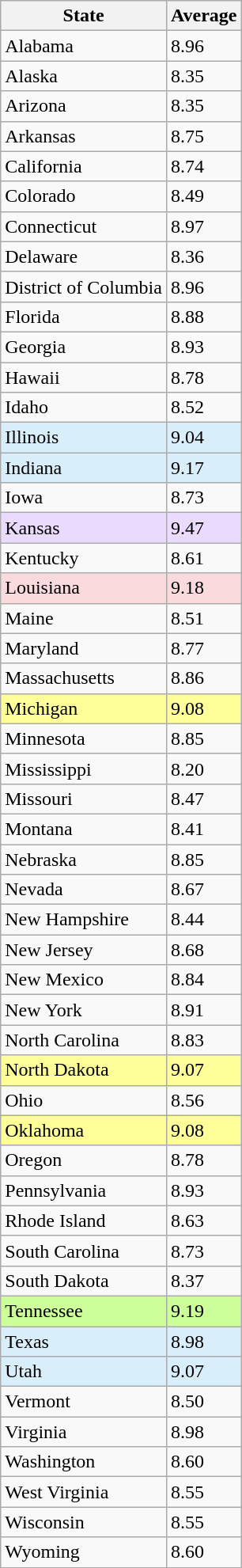<table class="wikitable sortable collapsible">
<tr>
<th>State</th>
<th>Average</th>
</tr>
<tr>
<td>Alabama</td>
<td>8.96</td>
</tr>
<tr>
<td>Alaska</td>
<td>8.35</td>
</tr>
<tr>
<td>Arizona</td>
<td>8.35</td>
</tr>
<tr>
<td>Arkansas</td>
<td>8.75</td>
</tr>
<tr>
<td>California</td>
<td>8.74</td>
</tr>
<tr>
<td>Colorado</td>
<td>8.49</td>
</tr>
<tr>
<td>Connecticut</td>
<td>8.97</td>
</tr>
<tr>
<td>Delaware</td>
<td>8.36</td>
</tr>
<tr>
<td>District of Columbia</td>
<td>8.96</td>
</tr>
<tr>
<td>Florida</td>
<td>8.88</td>
</tr>
<tr>
<td>Georgia</td>
<td>8.93</td>
</tr>
<tr>
<td>Hawaii</td>
<td>8.78</td>
</tr>
<tr>
<td>Idaho</td>
<td>8.52</td>
</tr>
<tr>
<td style="background-color:#d9eefb;">Illinois</td>
<td style="background-color:#d9eefb;">9.04</td>
</tr>
<tr>
<td style="background-color:#d9eefb;">Indiana</td>
<td style="background-color:#d9eefb;">9.17</td>
</tr>
<tr>
<td>Iowa</td>
<td>8.73</td>
</tr>
<tr>
<td style="background-color:#eadafd;">Kansas</td>
<td style="background-color:#eadafd;">9.47</td>
</tr>
<tr>
<td>Kentucky</td>
<td>8.61</td>
</tr>
<tr>
<td style="background-color:#FADADD;">Louisiana</td>
<td style="background-color:#FADADD;">9.18</td>
</tr>
<tr>
<td>Maine</td>
<td>8.51</td>
</tr>
<tr>
<td>Maryland</td>
<td>8.77</td>
</tr>
<tr>
<td>Massachusetts</td>
<td>8.86</td>
</tr>
<tr>
<td style="background-color:#ffff99;">Michigan</td>
<td style="background-color:#ffff99;">9.08</td>
</tr>
<tr>
<td>Minnesota</td>
<td>8.85</td>
</tr>
<tr>
<td>Mississippi</td>
<td>8.20</td>
</tr>
<tr>
<td>Missouri</td>
<td>8.47</td>
</tr>
<tr>
<td>Montana</td>
<td>8.41</td>
</tr>
<tr>
<td>Nebraska</td>
<td>8.85</td>
</tr>
<tr>
<td>Nevada</td>
<td>8.67</td>
</tr>
<tr>
<td>New Hampshire</td>
<td>8.44</td>
</tr>
<tr>
<td>New Jersey</td>
<td>8.68</td>
</tr>
<tr>
<td>New Mexico</td>
<td>8.84</td>
</tr>
<tr>
<td>New York</td>
<td>8.91</td>
</tr>
<tr>
<td>North Carolina</td>
<td>8.83</td>
</tr>
<tr>
<td style="background-color:#ffff99;">North Dakota</td>
<td style="background-color:#ffff99;">9.07</td>
</tr>
<tr>
<td>Ohio</td>
<td>8.56</td>
</tr>
<tr>
<td style="background-color:#ffff99;">Oklahoma</td>
<td style="background-color:#ffff99;">9.08</td>
</tr>
<tr>
<td>Oregon</td>
<td>8.78</td>
</tr>
<tr>
<td>Pennsylvania</td>
<td>8.93</td>
</tr>
<tr>
<td>Rhode Island</td>
<td>8.63</td>
</tr>
<tr>
<td>South Carolina</td>
<td>8.73</td>
</tr>
<tr>
<td>South Dakota</td>
<td>8.37</td>
</tr>
<tr>
<td style="background-color:#ccff99;">Tennessee</td>
<td style="background-color:#ccff99;">9.19</td>
</tr>
<tr>
<td style="background-color:#d9eefb;">Texas</td>
<td style="background-color:#d9eefb;">8.98</td>
</tr>
<tr>
<td style="background-color:#d9eefb;">Utah</td>
<td style="background-color:#d9eefb;">9.07</td>
</tr>
<tr>
<td>Vermont</td>
<td>8.50</td>
</tr>
<tr>
<td>Virginia</td>
<td>8.98</td>
</tr>
<tr>
<td>Washington</td>
<td>8.60</td>
</tr>
<tr>
<td>West Virginia</td>
<td>8.55</td>
</tr>
<tr>
<td>Wisconsin</td>
<td>8.55</td>
</tr>
<tr>
<td>Wyoming</td>
<td>8.60</td>
</tr>
</table>
